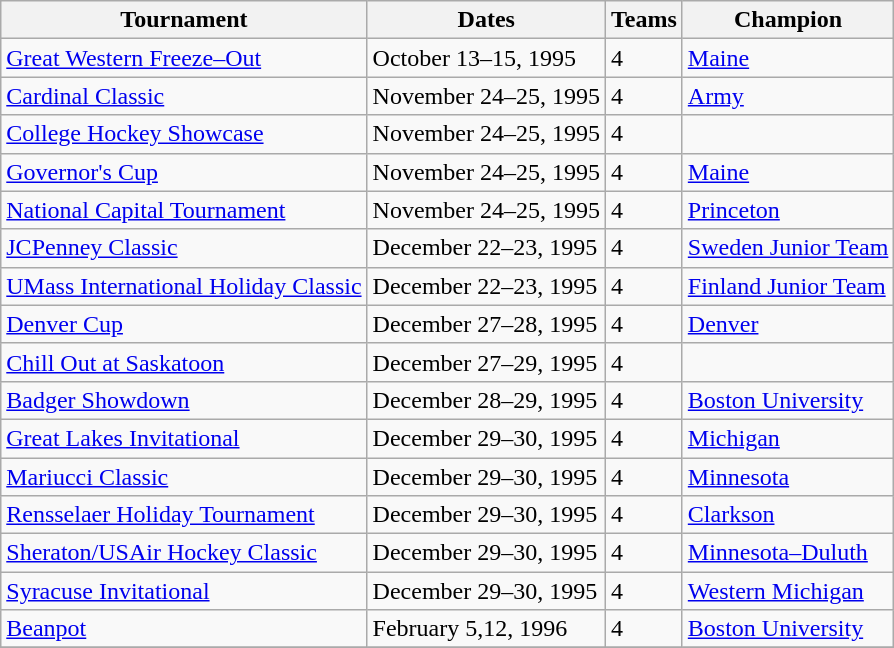<table class="wikitable">
<tr>
<th>Tournament</th>
<th>Dates</th>
<th>Teams</th>
<th>Champion</th>
</tr>
<tr>
<td><a href='#'>Great Western Freeze–Out</a></td>
<td>October 13–15, 1995</td>
<td>4</td>
<td><a href='#'>Maine</a></td>
</tr>
<tr>
<td><a href='#'>Cardinal Classic</a></td>
<td>November 24–25, 1995</td>
<td>4</td>
<td><a href='#'>Army</a></td>
</tr>
<tr>
<td><a href='#'>College Hockey Showcase</a></td>
<td>November 24–25, 1995</td>
<td>4</td>
<td></td>
</tr>
<tr>
<td><a href='#'>Governor's Cup</a></td>
<td>November 24–25, 1995</td>
<td>4</td>
<td><a href='#'>Maine</a></td>
</tr>
<tr>
<td><a href='#'>National Capital Tournament</a></td>
<td>November 24–25, 1995</td>
<td>4</td>
<td><a href='#'>Princeton</a></td>
</tr>
<tr>
<td><a href='#'>JCPenney Classic</a></td>
<td>December 22–23, 1995</td>
<td>4</td>
<td><a href='#'>Sweden Junior Team</a></td>
</tr>
<tr>
<td><a href='#'>UMass International Holiday Classic</a></td>
<td>December 22–23, 1995</td>
<td>4</td>
<td><a href='#'>Finland Junior Team</a></td>
</tr>
<tr>
<td><a href='#'>Denver Cup</a></td>
<td>December 27–28, 1995</td>
<td>4</td>
<td><a href='#'>Denver</a></td>
</tr>
<tr>
<td><a href='#'>Chill Out at Saskatoon</a></td>
<td>December 27–29, 1995</td>
<td>4</td>
<td></td>
</tr>
<tr>
<td><a href='#'>Badger Showdown</a></td>
<td>December 28–29, 1995</td>
<td>4</td>
<td><a href='#'>Boston University</a></td>
</tr>
<tr>
<td><a href='#'>Great Lakes Invitational</a></td>
<td>December 29–30, 1995</td>
<td>4</td>
<td><a href='#'>Michigan</a></td>
</tr>
<tr>
<td><a href='#'>Mariucci Classic</a></td>
<td>December 29–30, 1995</td>
<td>4</td>
<td><a href='#'>Minnesota</a></td>
</tr>
<tr>
<td><a href='#'>Rensselaer Holiday Tournament</a></td>
<td>December 29–30, 1995</td>
<td>4</td>
<td><a href='#'>Clarkson</a></td>
</tr>
<tr>
<td><a href='#'>Sheraton/USAir Hockey Classic</a></td>
<td>December 29–30, 1995</td>
<td>4</td>
<td><a href='#'>Minnesota–Duluth</a></td>
</tr>
<tr>
<td><a href='#'>Syracuse Invitational</a></td>
<td>December 29–30, 1995</td>
<td>4</td>
<td><a href='#'>Western Michigan</a></td>
</tr>
<tr>
<td><a href='#'>Beanpot</a></td>
<td>February 5,12, 1996</td>
<td>4</td>
<td><a href='#'>Boston University</a></td>
</tr>
<tr>
</tr>
</table>
